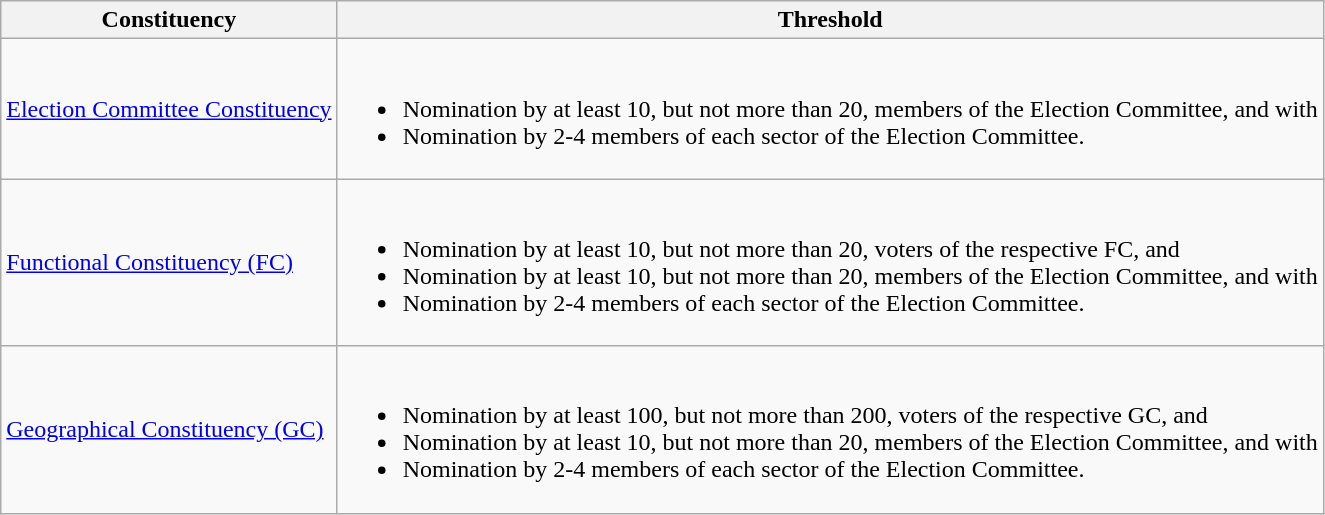<table class="wikitable">
<tr>
<th>Constituency</th>
<th>Threshold</th>
</tr>
<tr>
<td><a href='#'>Election Committee Constituency</a></td>
<td><br><ul><li>Nomination by at least 10, but not more than 20, members of the Election Committee, and with</li><li>Nomination by 2-4 members of each sector of the Election Committee.</li></ul></td>
</tr>
<tr>
<td><a href='#'>Functional Constituency (FC)</a></td>
<td><br><ul><li>Nomination by at least 10, but not more than 20, voters of the respective FC, and</li><li>Nomination by at least 10, but not more than 20, members of the Election Committee, and with</li><li>Nomination by 2-4 members of each sector of the Election Committee.</li></ul></td>
</tr>
<tr>
<td><a href='#'>Geographical Constituency (GC)</a></td>
<td><br><ul><li>Nomination by at least 100, but not more than 200, voters of the respective GC, and</li><li>Nomination by at least 10, but not more than 20, members of the Election Committee, and with</li><li>Nomination by 2-4 members of each sector of the Election Committee.</li></ul></td>
</tr>
</table>
